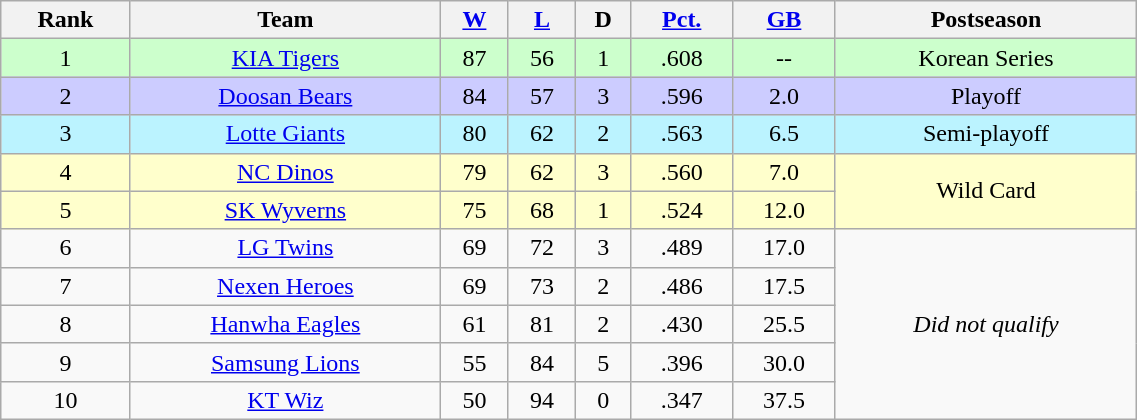<table class="wikitable" style="text-align:center; width:60%;">
<tr>
<th>Rank</th>
<th>Team</th>
<th><a href='#'>W</a></th>
<th><a href='#'>L</a></th>
<th>D</th>
<th><a href='#'>Pct.</a></th>
<th><a href='#'>GB</a></th>
<th>Postseason</th>
</tr>
<tr style="background-color:#ccffcc;">
<td>1</td>
<td><a href='#'>KIA Tigers</a></td>
<td>87</td>
<td>56</td>
<td>1</td>
<td>.608</td>
<td>--</td>
<td>Korean Series</td>
</tr>
<tr style="background-color:#ccccff;">
<td>2</td>
<td><a href='#'>Doosan Bears</a></td>
<td>84</td>
<td>57</td>
<td>3</td>
<td>.596</td>
<td>2.0</td>
<td>Playoff</td>
</tr>
<tr style="background-color:#BBF3FF;">
<td>3</td>
<td><a href='#'>Lotte Giants</a></td>
<td>80</td>
<td>62</td>
<td>2</td>
<td>.563</td>
<td>6.5</td>
<td>Semi-playoff</td>
</tr>
<tr style="background-color:#ffffcc;">
<td>4</td>
<td><a href='#'>NC Dinos</a></td>
<td>79</td>
<td>62</td>
<td>3</td>
<td>.560</td>
<td>7.0</td>
<td rowspan="2">Wild Card</td>
</tr>
<tr style="background-color:#ffffcc;">
<td>5</td>
<td><a href='#'>SK Wyverns</a></td>
<td>75</td>
<td>68</td>
<td>1</td>
<td>.524</td>
<td>12.0</td>
</tr>
<tr>
<td>6</td>
<td><a href='#'>LG Twins</a></td>
<td>69</td>
<td>72</td>
<td>3</td>
<td>.489</td>
<td>17.0</td>
<td rowspan="5"><em>Did not qualify</em></td>
</tr>
<tr>
<td>7</td>
<td><a href='#'>Nexen Heroes</a></td>
<td>69</td>
<td>73</td>
<td>2</td>
<td>.486</td>
<td>17.5</td>
</tr>
<tr>
<td>8</td>
<td><a href='#'>Hanwha Eagles</a></td>
<td>61</td>
<td>81</td>
<td>2</td>
<td>.430</td>
<td>25.5</td>
</tr>
<tr>
<td>9</td>
<td><a href='#'>Samsung Lions</a></td>
<td>55</td>
<td>84</td>
<td>5</td>
<td>.396</td>
<td>30.0</td>
</tr>
<tr>
<td>10</td>
<td><a href='#'>KT Wiz</a></td>
<td>50</td>
<td>94</td>
<td>0</td>
<td>.347</td>
<td>37.5</td>
</tr>
</table>
